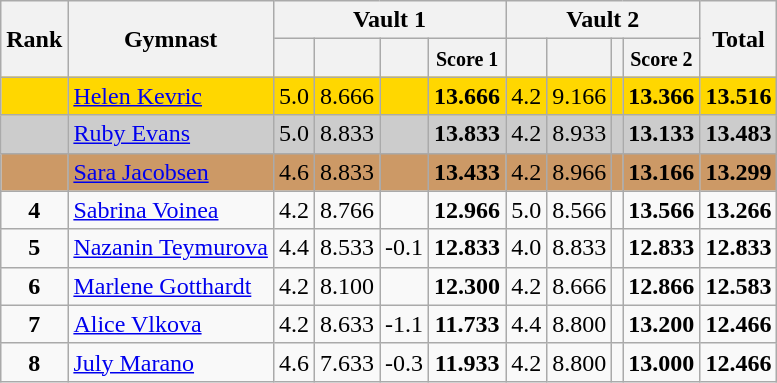<table style="text-align:center;" class="wikitable sortable">
<tr>
<th rowspan="2">Rank</th>
<th rowspan="2">Gymnast</th>
<th colspan="4">Vault 1</th>
<th colspan="4">Vault 2</th>
<th rowspan="2">Total</th>
</tr>
<tr>
<th><small></small></th>
<th><small></small></th>
<th><small></small></th>
<th><small>Score 1</small></th>
<th><small></small></th>
<th><small></small></th>
<th><small></small></th>
<th><small>Score 2</small></th>
</tr>
<tr style="background:#FFD700;">
<td></td>
<td align="left"> <a href='#'>Helen Kevric</a></td>
<td>5.0</td>
<td>8.666</td>
<td></td>
<td><strong>13.666</strong></td>
<td>4.2</td>
<td>9.166</td>
<td></td>
<td><strong>13.366</strong></td>
<td><strong>13.516</strong></td>
</tr>
<tr style="background:#CCCCCC;">
<td></td>
<td align="left"> <a href='#'>Ruby Evans</a></td>
<td>5.0</td>
<td>8.833</td>
<td></td>
<td><strong>13.833</strong></td>
<td>4.2</td>
<td>8.933</td>
<td></td>
<td><strong>13.133</strong></td>
<td><strong>13.483</strong></td>
</tr>
<tr style="background:#CC9966;">
<td></td>
<td align="left"> <a href='#'>Sara Jacobsen</a></td>
<td>4.6</td>
<td>8.833</td>
<td></td>
<td><strong>13.433</strong></td>
<td>4.2</td>
<td>8.966</td>
<td></td>
<td><strong>13.166</strong></td>
<td><strong>13.299</strong></td>
</tr>
<tr>
<td><strong>4</strong></td>
<td align="left"> <a href='#'>Sabrina Voinea</a></td>
<td>4.2</td>
<td>8.766</td>
<td></td>
<td><strong>12.966</strong></td>
<td>5.0</td>
<td>8.566</td>
<td></td>
<td><strong>13.566</strong></td>
<td><strong>13.266</strong></td>
</tr>
<tr>
<td><strong>5</strong></td>
<td align="left"> <a href='#'>Nazanin Teymurova</a></td>
<td>4.4</td>
<td>8.533</td>
<td>-0.1</td>
<td><strong>12.833</strong></td>
<td>4.0</td>
<td>8.833</td>
<td></td>
<td><strong>12.833</strong></td>
<td><strong>12.833</strong></td>
</tr>
<tr>
<td><strong>6</strong></td>
<td align="left"> <a href='#'>Marlene Gotthardt</a></td>
<td>4.2</td>
<td>8.100</td>
<td></td>
<td><strong>12.300</strong></td>
<td>4.2</td>
<td>8.666</td>
<td></td>
<td><strong>12.866</strong></td>
<td><strong>12.583</strong></td>
</tr>
<tr>
<td><strong>7</strong></td>
<td align="left"> <a href='#'>Alice Vlkova</a></td>
<td>4.2</td>
<td>8.633</td>
<td>-1.1</td>
<td><strong>11.733</strong></td>
<td>4.4</td>
<td>8.800</td>
<td></td>
<td><strong>13.200</strong></td>
<td><strong>12.466</strong></td>
</tr>
<tr>
<td><strong>8</strong></td>
<td align="left"> <a href='#'>July Marano</a></td>
<td>4.6</td>
<td>7.633</td>
<td>-0.3</td>
<td><strong>11.933</strong></td>
<td>4.2</td>
<td>8.800</td>
<td></td>
<td><strong>13.000</strong></td>
<td><strong>12.466</strong></td>
</tr>
</table>
